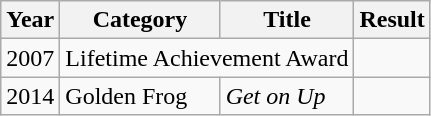<table class="wikitable">
<tr>
<th>Year</th>
<th>Category</th>
<th>Title</th>
<th>Result</th>
</tr>
<tr>
<td>2007</td>
<td colspan=2>Lifetime Achievement Award</td>
<td></td>
</tr>
<tr>
<td>2014</td>
<td>Golden Frog</td>
<td><em>Get on Up</em></td>
<td></td>
</tr>
</table>
